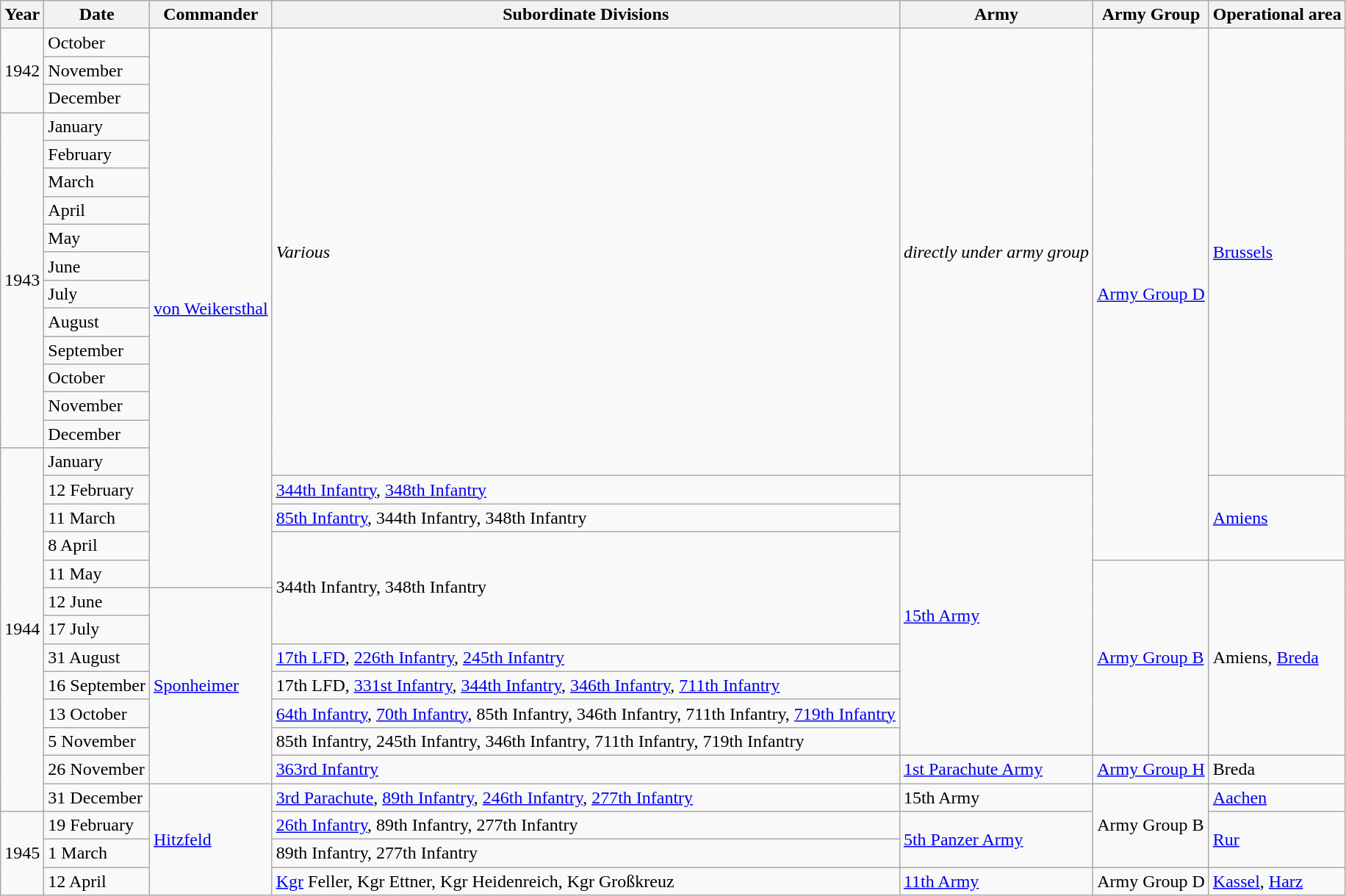<table class="wikitable">
<tr>
<th>Year</th>
<th>Date</th>
<th>Commander</th>
<th>Subordinate Divisions</th>
<th>Army</th>
<th>Army Group</th>
<th>Operational area</th>
</tr>
<tr>
<td rowspan="3">1942</td>
<td>October</td>
<td rowspan="20"><a href='#'>von Weikersthal</a></td>
<td rowspan="16"><em>Various</em></td>
<td rowspan="16"><em>directly under army group</em></td>
<td rowspan="19"><a href='#'>Army Group D</a></td>
<td rowspan="16"><a href='#'>Brussels</a></td>
</tr>
<tr>
<td>November</td>
</tr>
<tr>
<td>December</td>
</tr>
<tr>
<td rowspan="12">1943</td>
<td>January</td>
</tr>
<tr>
<td>February</td>
</tr>
<tr>
<td>March</td>
</tr>
<tr>
<td>April</td>
</tr>
<tr>
<td>May</td>
</tr>
<tr>
<td>June</td>
</tr>
<tr>
<td>July</td>
</tr>
<tr>
<td>August</td>
</tr>
<tr>
<td>September</td>
</tr>
<tr>
<td>October</td>
</tr>
<tr>
<td>November</td>
</tr>
<tr>
<td>December</td>
</tr>
<tr>
<td rowspan="13">1944</td>
<td>January</td>
</tr>
<tr>
<td>12 February</td>
<td><a href='#'>344th Infantry</a>, <a href='#'>348th Infantry</a></td>
<td rowspan="10"><a href='#'>15th Army</a></td>
<td rowspan="3"><a href='#'>Amiens</a></td>
</tr>
<tr>
<td>11 March</td>
<td><a href='#'>85th Infantry</a>, 344th Infantry, 348th Infantry</td>
</tr>
<tr>
<td>8 April</td>
<td rowspan="4">344th Infantry, 348th Infantry</td>
</tr>
<tr>
<td>11 May</td>
<td rowspan="7"><a href='#'>Army Group B</a></td>
<td rowspan="7">Amiens, <a href='#'>Breda</a></td>
</tr>
<tr>
<td>12 June</td>
<td rowspan="7"><a href='#'>Sponheimer</a></td>
</tr>
<tr>
<td>17 July</td>
</tr>
<tr>
<td>31 August</td>
<td><a href='#'>17th LFD</a>, <a href='#'>226th Infantry</a>, <a href='#'>245th Infantry</a></td>
</tr>
<tr>
<td>16 September</td>
<td>17th LFD, <a href='#'>331st Infantry</a>, <a href='#'>344th Infantry</a>, <a href='#'>346th Infantry</a>, <a href='#'>711th Infantry</a></td>
</tr>
<tr>
<td>13 October</td>
<td><a href='#'>64th Infantry</a>, <a href='#'>70th Infantry</a>, 85th Infantry, 346th Infantry, 711th Infantry, <a href='#'>719th Infantry</a></td>
</tr>
<tr>
<td>5 November</td>
<td>85th Infantry, 245th Infantry, 346th Infantry, 711th Infantry, 719th Infantry</td>
</tr>
<tr>
<td>26 November</td>
<td><a href='#'>363rd Infantry</a></td>
<td><a href='#'>1st Parachute Army</a></td>
<td><a href='#'>Army Group H</a></td>
<td>Breda</td>
</tr>
<tr>
<td>31 December</td>
<td rowspan="4"><a href='#'>Hitzfeld</a></td>
<td><a href='#'>3rd Parachute</a>, <a href='#'>89th Infantry</a>, <a href='#'>246th Infantry</a>, <a href='#'>277th Infantry</a></td>
<td>15th Army</td>
<td rowspan="3">Army Group B</td>
<td><a href='#'>Aachen</a></td>
</tr>
<tr>
<td rowspan="3">1945</td>
<td>19 February</td>
<td><a href='#'>26th Infantry</a>, 89th Infantry, 277th Infantry</td>
<td rowspan="2"><a href='#'>5th Panzer Army</a></td>
<td rowspan="2"><a href='#'>Rur</a></td>
</tr>
<tr>
<td>1 March</td>
<td>89th Infantry, 277th Infantry</td>
</tr>
<tr>
<td>12 April</td>
<td><a href='#'>Kgr</a> Feller, Kgr Ettner, Kgr Heidenreich, Kgr Großkreuz</td>
<td><a href='#'>11th Army</a></td>
<td>Army Group D</td>
<td><a href='#'>Kassel</a>, <a href='#'>Harz</a></td>
</tr>
</table>
